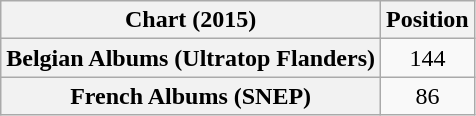<table class="wikitable sortable plainrowheaders" style="text-align:center">
<tr>
<th scope="col">Chart (2015)</th>
<th scope="col">Position</th>
</tr>
<tr>
<th scope="row">Belgian Albums (Ultratop Flanders)</th>
<td>144</td>
</tr>
<tr>
<th scope="row">French Albums (SNEP)</th>
<td>86</td>
</tr>
</table>
